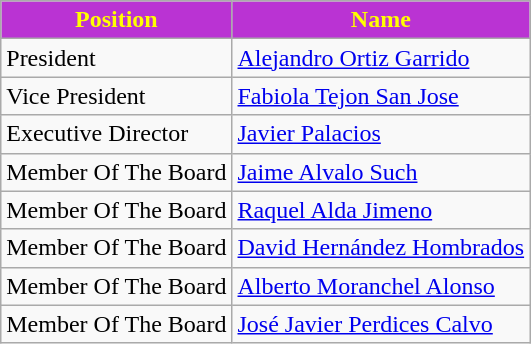<table class="wikitable">
<tr>
<th style="color:#FFFF00; background:#BA33D3">Position</th>
<th style="color:#FFFF00; background:#BA33D3">Name</th>
</tr>
<tr>
<td>President</td>
<td> <a href='#'>Alejandro Ortiz Garrido</a></td>
</tr>
<tr>
<td>Vice President</td>
<td> <a href='#'>Fabiola Tejon San Jose</a></td>
</tr>
<tr>
<td>Executive Director</td>
<td> <a href='#'>Javier Palacios</a></td>
</tr>
<tr>
<td>Member Of The Board</td>
<td> <a href='#'>Jaime Alvalo Such</a></td>
</tr>
<tr>
<td>Member Of The Board</td>
<td> <a href='#'>Raquel Alda Jimeno</a></td>
</tr>
<tr>
<td>Member Of The Board</td>
<td> <a href='#'>David Hernández Hombrados</a></td>
</tr>
<tr>
<td>Member Of The Board</td>
<td> <a href='#'>Alberto Moranchel Alonso</a></td>
</tr>
<tr>
<td>Member Of The Board</td>
<td> <a href='#'>José Javier Perdices Calvo</a></td>
</tr>
</table>
